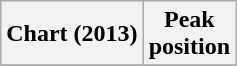<table class="wikitable plainrowheaders" style="text-align:center">
<tr>
<th scope="col">Chart (2013)</th>
<th scope="col">Peak<br>position</th>
</tr>
<tr>
</tr>
</table>
